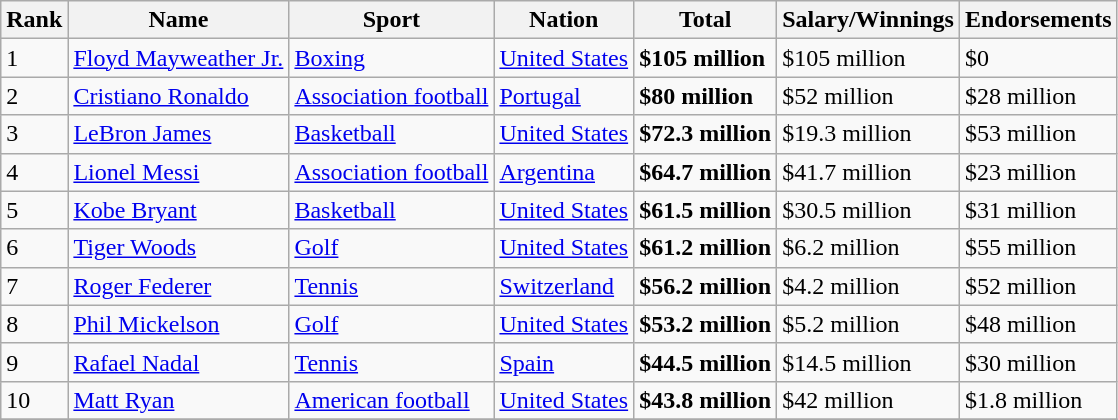<table class="wikitable sortable" border="1">
<tr>
<th scope="col">Rank</th>
<th scope="col">Name</th>
<th scope="col">Sport</th>
<th scope="col">Nation</th>
<th scope="col">Total</th>
<th scope="col">Salary/Winnings</th>
<th scope="col">Endorsements</th>
</tr>
<tr>
<td>1</td>
<td><a href='#'>Floyd Mayweather Jr.</a></td>
<td><a href='#'>Boxing</a></td>
<td> <a href='#'>United States</a></td>
<td><strong>$105 million</strong></td>
<td>$105 million</td>
<td>$0</td>
</tr>
<tr>
<td>2</td>
<td><a href='#'>Cristiano Ronaldo</a></td>
<td><a href='#'>Association football</a></td>
<td> <a href='#'>Portugal</a></td>
<td><strong>$80 million</strong></td>
<td>$52 million</td>
<td>$28 million</td>
</tr>
<tr>
<td>3</td>
<td><a href='#'>LeBron James</a></td>
<td><a href='#'>Basketball</a></td>
<td> <a href='#'>United States</a></td>
<td><strong>$72.3 million</strong></td>
<td>$19.3 million</td>
<td>$53 million</td>
</tr>
<tr>
<td>4</td>
<td><a href='#'>Lionel Messi</a></td>
<td><a href='#'>Association football</a></td>
<td> <a href='#'>Argentina</a></td>
<td><strong>$64.7 million</strong></td>
<td>$41.7 million</td>
<td>$23 million</td>
</tr>
<tr>
<td>5</td>
<td><a href='#'>Kobe Bryant</a></td>
<td><a href='#'>Basketball</a></td>
<td> <a href='#'>United States</a></td>
<td><strong>$61.5 million</strong></td>
<td>$30.5 million</td>
<td>$31 million</td>
</tr>
<tr>
<td>6</td>
<td><a href='#'>Tiger Woods</a></td>
<td><a href='#'>Golf</a></td>
<td> <a href='#'>United States</a></td>
<td><strong>$61.2 million</strong></td>
<td>$6.2 million</td>
<td>$55 million</td>
</tr>
<tr>
<td>7</td>
<td><a href='#'>Roger Federer</a></td>
<td><a href='#'>Tennis</a></td>
<td> <a href='#'>Switzerland</a></td>
<td><strong>$56.2 million</strong></td>
<td>$4.2 million</td>
<td>$52 million</td>
</tr>
<tr>
<td>8</td>
<td><a href='#'>Phil Mickelson</a></td>
<td><a href='#'>Golf</a></td>
<td> <a href='#'>United States</a></td>
<td><strong>$53.2 million</strong></td>
<td>$5.2 million</td>
<td>$48 million</td>
</tr>
<tr>
<td>9</td>
<td><a href='#'>Rafael Nadal</a></td>
<td><a href='#'>Tennis</a></td>
<td> <a href='#'>Spain</a></td>
<td><strong>$44.5 million</strong></td>
<td>$14.5 million</td>
<td>$30 million</td>
</tr>
<tr>
<td>10</td>
<td><a href='#'>Matt Ryan</a></td>
<td><a href='#'>American football</a></td>
<td> <a href='#'>United States</a></td>
<td><strong>$43.8 million</strong></td>
<td>$42 million</td>
<td>$1.8 million</td>
</tr>
<tr>
</tr>
</table>
